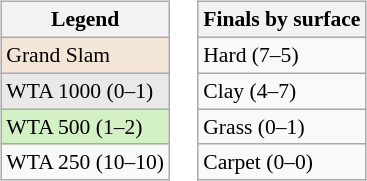<table>
<tr valign=top>
<td><br><table class="wikitable" style="font-size:90%;">
<tr>
<th>Legend</th>
</tr>
<tr>
<td bgcolor=f3e6d7>Grand Slam</td>
</tr>
<tr style="background:#e9e9e9;">
<td>WTA 1000 (0–1)</td>
</tr>
<tr style="background:#d4f1c5;">
<td>WTA 500 (1–2)</td>
</tr>
<tr>
<td>WTA 250 (10–10)</td>
</tr>
</table>
</td>
<td><br><table class="wikitable" style="font-size:90%;">
<tr>
<th>Finals by surface</th>
</tr>
<tr>
<td>Hard (7–5)</td>
</tr>
<tr>
<td>Clay (4–7)</td>
</tr>
<tr>
<td>Grass (0–1)</td>
</tr>
<tr>
<td>Carpet (0–0)</td>
</tr>
</table>
</td>
</tr>
</table>
